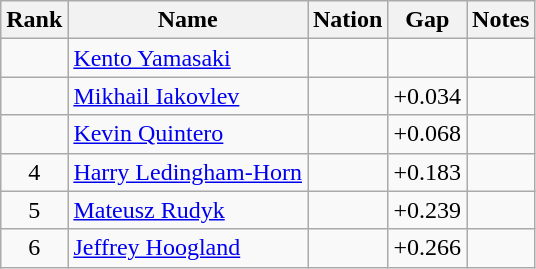<table class="wikitable sortable" style="text-align:center">
<tr>
<th>Rank</th>
<th>Name</th>
<th>Nation</th>
<th>Gap</th>
<th>Notes</th>
</tr>
<tr>
<td></td>
<td align=left><a href='#'>Kento Yamasaki</a></td>
<td align=left></td>
<td></td>
<td></td>
</tr>
<tr>
<td></td>
<td align=left><a href='#'>Mikhail Iakovlev</a></td>
<td align=left></td>
<td>+0.034</td>
<td></td>
</tr>
<tr>
<td></td>
<td align=left><a href='#'>Kevin Quintero</a></td>
<td align=left></td>
<td>+0.068</td>
<td></td>
</tr>
<tr>
<td>4</td>
<td align=left><a href='#'>Harry Ledingham-Horn</a></td>
<td align=left></td>
<td>+0.183</td>
<td></td>
</tr>
<tr>
<td>5</td>
<td align=left><a href='#'>Mateusz Rudyk</a></td>
<td align=left></td>
<td>+0.239</td>
<td></td>
</tr>
<tr>
<td>6</td>
<td align=left><a href='#'>Jeffrey Hoogland</a></td>
<td align=left></td>
<td>+0.266</td>
<td></td>
</tr>
</table>
